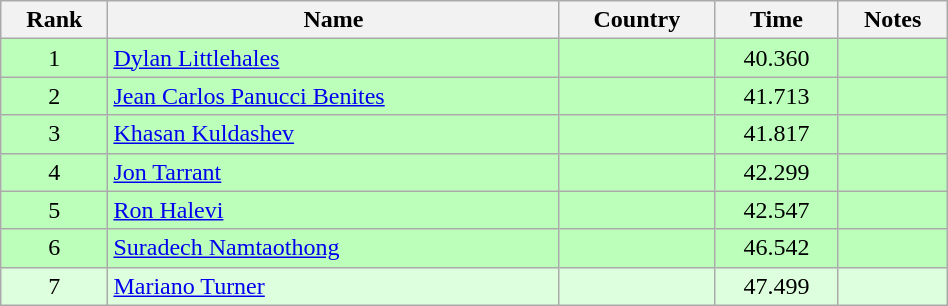<table class="wikitable" style="text-align:center;width: 50%">
<tr>
<th>Rank</th>
<th>Name</th>
<th>Country</th>
<th>Time</th>
<th>Notes</th>
</tr>
<tr bgcolor=bbffbb>
<td>1</td>
<td align="left"><a href='#'>Dylan Littlehales</a></td>
<td align="left"></td>
<td>40.360</td>
<td></td>
</tr>
<tr bgcolor=bbffbb>
<td>2</td>
<td align="left"><a href='#'>Jean Carlos Panucci Benites</a></td>
<td align="left"></td>
<td>41.713</td>
<td></td>
</tr>
<tr bgcolor=bbffbb>
<td>3</td>
<td align="left"><a href='#'>Khasan Kuldashev</a></td>
<td align="left"></td>
<td>41.817</td>
<td></td>
</tr>
<tr bgcolor=bbffbb>
<td>4</td>
<td align="left"><a href='#'>Jon Tarrant</a></td>
<td align="left"></td>
<td>42.299</td>
<td></td>
</tr>
<tr bgcolor=bbffbb>
<td>5</td>
<td align="left"><a href='#'>Ron Halevi</a></td>
<td align="left"></td>
<td>42.547</td>
<td></td>
</tr>
<tr bgcolor=bbffbb>
<td>6</td>
<td align="left"><a href='#'>Suradech Namtaothong</a></td>
<td align="left"></td>
<td>46.542</td>
<td></td>
</tr>
<tr bgcolor=ddffdd>
<td>7</td>
<td align="left"><a href='#'>Mariano Turner</a></td>
<td align="left"></td>
<td>47.499</td>
<td></td>
</tr>
</table>
